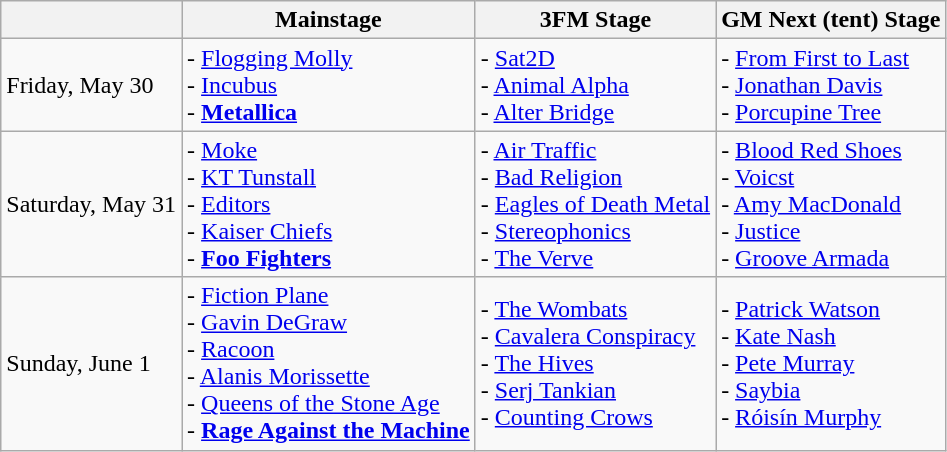<table class="wikitable">
<tr>
<th></th>
<th>Mainstage</th>
<th>3FM Stage</th>
<th>GM Next (tent) Stage</th>
</tr>
<tr>
<td>Friday, May 30</td>
<td>- <a href='#'>Flogging Molly</a><br>- <a href='#'>Incubus</a><br>- <strong><a href='#'>Metallica</a></strong></td>
<td>- <a href='#'>Sat2D</a><br>- <a href='#'>Animal Alpha</a> <br>- <a href='#'>Alter Bridge</a></td>
<td>- <a href='#'>From First to Last</a><br>- <a href='#'>Jonathan Davis</a><br>- <a href='#'>Porcupine Tree</a></td>
</tr>
<tr>
<td>Saturday, May 31</td>
<td>- <a href='#'>Moke</a><br>- <a href='#'>KT Tunstall</a><br>- <a href='#'>Editors</a><br>- <a href='#'>Kaiser Chiefs</a><br>- <strong><a href='#'>Foo Fighters</a></strong></td>
<td>- <a href='#'>Air Traffic</a><br>- <a href='#'>Bad Religion</a><br>- <a href='#'>Eagles of Death Metal</a> <br>- <a href='#'>Stereophonics</a><br>- <a href='#'>The Verve</a></td>
<td>- <a href='#'>Blood Red Shoes</a><br>- <a href='#'>Voicst</a><br>- <a href='#'>Amy MacDonald</a><br>- <a href='#'>Justice</a><br>- <a href='#'>Groove Armada</a></td>
</tr>
<tr>
<td>Sunday, June 1</td>
<td>- <a href='#'>Fiction Plane</a><br>- <a href='#'>Gavin DeGraw</a><br>- <a href='#'>Racoon</a><br>- <a href='#'>Alanis Morissette</a><br>- <a href='#'>Queens of the Stone Age</a><br>- <strong><a href='#'>Rage Against the Machine</a></strong></td>
<td>- <a href='#'>The Wombats</a><br>- <a href='#'>Cavalera Conspiracy</a><br>- <a href='#'>The Hives</a><br>- <a href='#'>Serj Tankian</a><br>- <a href='#'>Counting Crows</a></td>
<td>- <a href='#'>Patrick Watson</a><br>- <a href='#'>Kate Nash</a><br>- <a href='#'>Pete Murray</a><br>- <a href='#'>Saybia</a><br>- <a href='#'>Róisín Murphy</a></td>
</tr>
</table>
